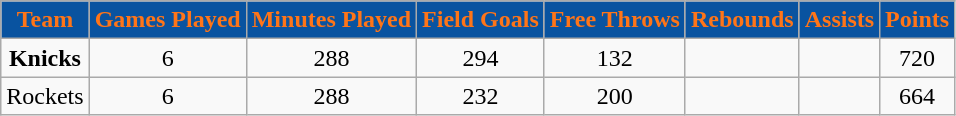<table class="wikitable">
<tr>
<th style="color:#FF7518; background:#0953a0;">Team</th>
<th style="color:#FF7518; background:#0953a0;">Games Played</th>
<th style="color:#FF7518; background:#0953a0;">Minutes Played</th>
<th style="color:#FF7518; background:#0953a0;">Field Goals</th>
<th style="color:#FF7518; background:#0953a0;">Free Throws</th>
<th style="color:#FF7518; background:#0953a0;">Rebounds</th>
<th style="color:#FF7518; background:#0953a0;">Assists</th>
<th style="color:#FF7518; background:#0953a0;">Points</th>
</tr>
<tr align="center">
<td><strong>Knicks</strong></td>
<td>6</td>
<td>288</td>
<td>294</td>
<td>132</td>
<td></td>
<td></td>
<td>720</td>
</tr>
<tr align="center">
<td>Rockets</td>
<td>6</td>
<td>288</td>
<td>232</td>
<td>200</td>
<td></td>
<td></td>
<td>664</td>
</tr>
</table>
